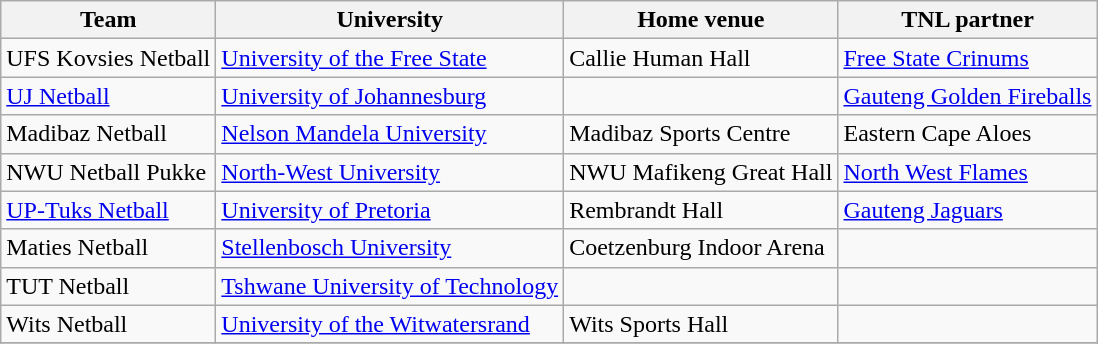<table class="wikitable collapsible">
<tr>
<th>Team</th>
<th>University</th>
<th>Home venue</th>
<th>TNL partner</th>
</tr>
<tr>
<td>UFS Kovsies Netball</td>
<td><a href='#'>University of the Free State</a></td>
<td>Callie Human Hall</td>
<td><a href='#'>Free State Crinums</a></td>
</tr>
<tr>
<td><a href='#'>UJ Netball</a></td>
<td><a href='#'>University of Johannesburg</a></td>
<td></td>
<td><a href='#'>Gauteng Golden Fireballs</a></td>
</tr>
<tr>
<td>Madibaz Netball</td>
<td><a href='#'>Nelson Mandela University</a></td>
<td>Madibaz Sports Centre</td>
<td>Eastern Cape Aloes</td>
</tr>
<tr>
<td>NWU Netball Pukke</td>
<td><a href='#'>North-West University</a></td>
<td>NWU Mafikeng Great Hall</td>
<td><a href='#'>North West Flames</a></td>
</tr>
<tr>
<td><a href='#'>UP-Tuks Netball</a></td>
<td><a href='#'>University of Pretoria</a></td>
<td>Rembrandt Hall</td>
<td><a href='#'>Gauteng Jaguars</a></td>
</tr>
<tr>
<td>Maties Netball</td>
<td><a href='#'>Stellenbosch University</a></td>
<td>Coetzenburg Indoor Arena</td>
<td></td>
</tr>
<tr>
<td>TUT Netball</td>
<td><a href='#'>Tshwane University of Technology</a></td>
<td></td>
<td></td>
</tr>
<tr>
<td>Wits Netball</td>
<td><a href='#'>University of the Witwatersrand</a></td>
<td>Wits Sports Hall</td>
<td></td>
</tr>
<tr>
</tr>
</table>
